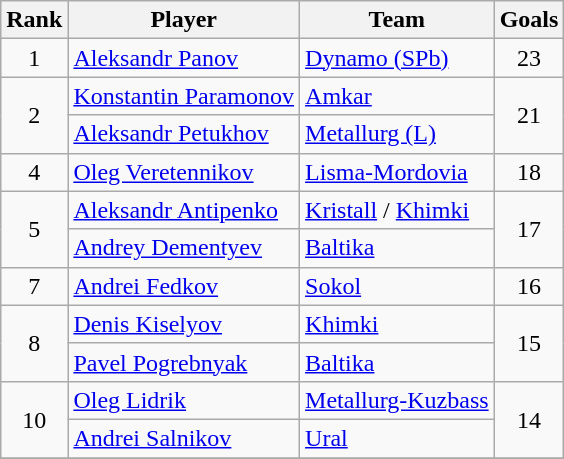<table class="wikitable">
<tr>
<th>Rank</th>
<th>Player</th>
<th>Team</th>
<th>Goals</th>
</tr>
<tr>
<td align=center>1</td>
<td> <a href='#'>Aleksandr Panov</a></td>
<td><a href='#'>Dynamo (SPb)</a></td>
<td align=center>23</td>
</tr>
<tr>
<td rowspan="2" align=center>2</td>
<td> <a href='#'>Konstantin Paramonov</a></td>
<td><a href='#'>Amkar</a></td>
<td rowspan="2" align=center>21</td>
</tr>
<tr>
<td> <a href='#'>Aleksandr Petukhov</a></td>
<td><a href='#'>Metallurg (L)</a></td>
</tr>
<tr>
<td align=center>4</td>
<td> <a href='#'>Oleg Veretennikov</a></td>
<td><a href='#'>Lisma-Mordovia</a></td>
<td align=center>18</td>
</tr>
<tr>
<td rowspan="2" align=center>5</td>
<td> <a href='#'>Aleksandr Antipenko</a></td>
<td><a href='#'>Kristall</a> / <a href='#'>Khimki</a></td>
<td rowspan="2" align=center>17</td>
</tr>
<tr>
<td> <a href='#'>Andrey Dementyev</a></td>
<td><a href='#'>Baltika</a></td>
</tr>
<tr>
<td align=center>7</td>
<td> <a href='#'>Andrei Fedkov</a></td>
<td><a href='#'>Sokol</a></td>
<td align=center>16</td>
</tr>
<tr>
<td rowspan="2" align=center>8</td>
<td> <a href='#'>Denis Kiselyov</a></td>
<td><a href='#'>Khimki</a></td>
<td rowspan="2" align=center>15</td>
</tr>
<tr>
<td> <a href='#'>Pavel Pogrebnyak</a></td>
<td><a href='#'>Baltika</a></td>
</tr>
<tr>
<td rowspan="2" align=center>10</td>
<td> <a href='#'>Oleg Lidrik</a></td>
<td><a href='#'>Metallurg-Kuzbass</a></td>
<td rowspan="2" align=center>14</td>
</tr>
<tr>
<td> <a href='#'>Andrei Salnikov</a></td>
<td><a href='#'>Ural</a></td>
</tr>
<tr>
</tr>
</table>
